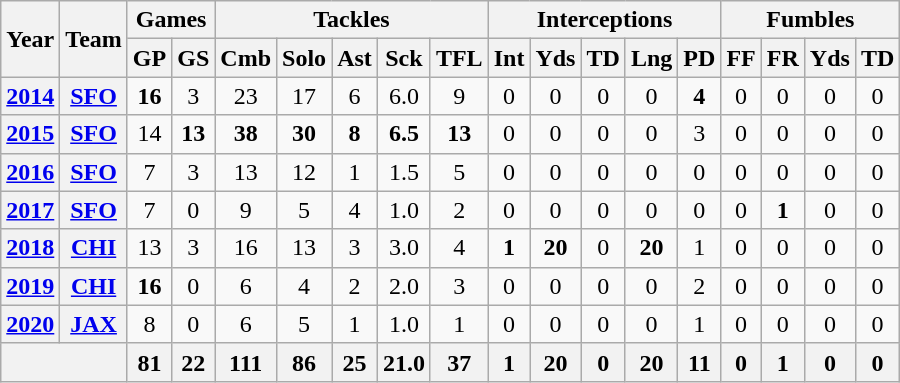<table class="wikitable" style="text-align:center">
<tr>
<th rowspan="2">Year</th>
<th rowspan="2">Team</th>
<th colspan="2">Games</th>
<th colspan="5">Tackles</th>
<th colspan="5">Interceptions</th>
<th colspan="4">Fumbles</th>
</tr>
<tr>
<th>GP</th>
<th>GS</th>
<th>Cmb</th>
<th>Solo</th>
<th>Ast</th>
<th>Sck</th>
<th>TFL</th>
<th>Int</th>
<th>Yds</th>
<th>TD</th>
<th>Lng</th>
<th>PD</th>
<th>FF</th>
<th>FR</th>
<th>Yds</th>
<th>TD</th>
</tr>
<tr>
<th><a href='#'>2014</a></th>
<th><a href='#'>SFO</a></th>
<td><strong>16</strong></td>
<td>3</td>
<td>23</td>
<td>17</td>
<td>6</td>
<td>6.0</td>
<td>9</td>
<td>0</td>
<td>0</td>
<td>0</td>
<td>0</td>
<td><strong>4</strong></td>
<td>0</td>
<td>0</td>
<td>0</td>
<td>0</td>
</tr>
<tr>
<th><a href='#'>2015</a></th>
<th><a href='#'>SFO</a></th>
<td>14</td>
<td><strong>13</strong></td>
<td><strong>38</strong></td>
<td><strong>30</strong></td>
<td><strong>8</strong></td>
<td><strong>6.5</strong></td>
<td><strong>13</strong></td>
<td>0</td>
<td>0</td>
<td>0</td>
<td>0</td>
<td>3</td>
<td>0</td>
<td>0</td>
<td>0</td>
<td>0</td>
</tr>
<tr>
<th><a href='#'>2016</a></th>
<th><a href='#'>SFO</a></th>
<td>7</td>
<td>3</td>
<td>13</td>
<td>12</td>
<td>1</td>
<td>1.5</td>
<td>5</td>
<td>0</td>
<td>0</td>
<td>0</td>
<td>0</td>
<td>0</td>
<td>0</td>
<td>0</td>
<td>0</td>
<td>0</td>
</tr>
<tr>
<th><a href='#'>2017</a></th>
<th><a href='#'>SFO</a></th>
<td>7</td>
<td>0</td>
<td>9</td>
<td>5</td>
<td>4</td>
<td>1.0</td>
<td>2</td>
<td>0</td>
<td>0</td>
<td>0</td>
<td>0</td>
<td>0</td>
<td>0</td>
<td><strong>1</strong></td>
<td>0</td>
<td>0</td>
</tr>
<tr>
<th><a href='#'>2018</a></th>
<th><a href='#'>CHI</a></th>
<td>13</td>
<td>3</td>
<td>16</td>
<td>13</td>
<td>3</td>
<td>3.0</td>
<td>4</td>
<td><strong>1</strong></td>
<td><strong>20</strong></td>
<td>0</td>
<td><strong>20</strong></td>
<td>1</td>
<td>0</td>
<td>0</td>
<td>0</td>
<td>0</td>
</tr>
<tr>
<th><a href='#'>2019</a></th>
<th><a href='#'>CHI</a></th>
<td><strong>16</strong></td>
<td>0</td>
<td>6</td>
<td>4</td>
<td>2</td>
<td>2.0</td>
<td>3</td>
<td>0</td>
<td>0</td>
<td>0</td>
<td>0</td>
<td>2</td>
<td>0</td>
<td>0</td>
<td>0</td>
<td>0</td>
</tr>
<tr>
<th><a href='#'>2020</a></th>
<th><a href='#'>JAX</a></th>
<td>8</td>
<td>0</td>
<td>6</td>
<td>5</td>
<td>1</td>
<td>1.0</td>
<td>1</td>
<td>0</td>
<td>0</td>
<td>0</td>
<td>0</td>
<td>1</td>
<td>0</td>
<td>0</td>
<td>0</td>
<td>0</td>
</tr>
<tr>
<th colspan="2"></th>
<th>81</th>
<th>22</th>
<th>111</th>
<th>86</th>
<th>25</th>
<th>21.0</th>
<th>37</th>
<th>1</th>
<th>20</th>
<th>0</th>
<th>20</th>
<th>11</th>
<th>0</th>
<th>1</th>
<th>0</th>
<th>0</th>
</tr>
</table>
